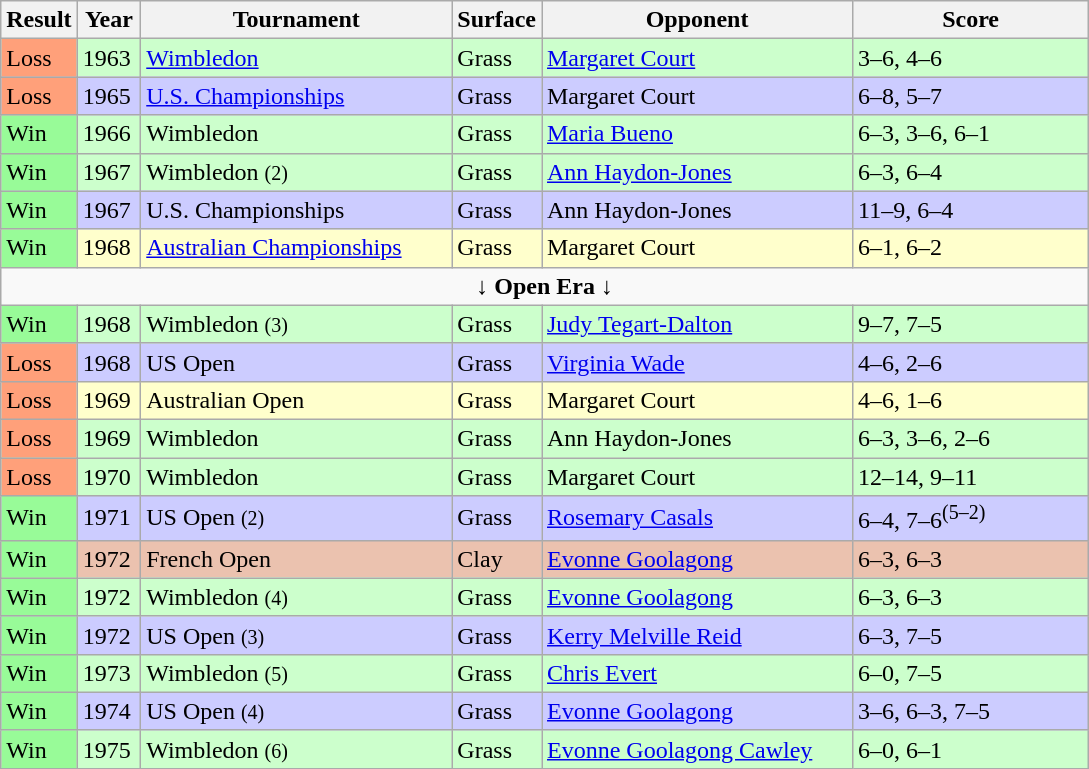<table class="sortable wikitable">
<tr>
<th>Result</th>
<th style="width:35px">Year</th>
<th style="width:200px">Tournament</th>
<th style="width:50px">Surface</th>
<th style="width:200px">Opponent</th>
<th style="width:150px" class="unsortable">Score</th>
</tr>
<tr style="background:#cfc;">
<td style="background:#ffa07a;">Loss</td>
<td>1963</td>
<td><a href='#'>Wimbledon</a></td>
<td>Grass</td>
<td> <a href='#'>Margaret Court</a></td>
<td>3–6, 4–6</td>
</tr>
<tr style="background:#ccf;">
<td style="background:#ffa07a;">Loss</td>
<td>1965</td>
<td><a href='#'>U.S. Championships</a></td>
<td>Grass</td>
<td> Margaret Court</td>
<td>6–8, 5–7</td>
</tr>
<tr style="background:#cfc;">
<td style="background:#98fb98;">Win</td>
<td>1966</td>
<td>Wimbledon</td>
<td>Grass</td>
<td> <a href='#'>Maria Bueno</a></td>
<td>6–3, 3–6, 6–1</td>
</tr>
<tr style="background:#cfc;">
<td style="background:#98fb98;">Win</td>
<td>1967</td>
<td>Wimbledon <small>(2)</small></td>
<td>Grass</td>
<td> <a href='#'>Ann Haydon-Jones</a></td>
<td>6–3, 6–4</td>
</tr>
<tr style="background:#ccf;">
<td style="background:#98fb98;">Win</td>
<td>1967</td>
<td>U.S. Championships</td>
<td>Grass</td>
<td> Ann Haydon-Jones</td>
<td>11–9, 6–4</td>
</tr>
<tr style="background:#ffc;">
<td style="background:#98fb98;">Win</td>
<td>1968</td>
<td><a href='#'>Australian Championships</a></td>
<td>Grass</td>
<td> Margaret Court</td>
<td>6–1, 6–2</td>
</tr>
<tr>
<td align=center colspan=6><strong>↓ Open Era ↓</strong></td>
</tr>
<tr style="background:#cfc;">
<td style="background:#98fb98;">Win</td>
<td>1968</td>
<td>Wimbledon <small>(3)</small></td>
<td>Grass</td>
<td> <a href='#'>Judy Tegart-Dalton</a></td>
<td>9–7, 7–5</td>
</tr>
<tr style="background:#ccf;">
<td style="background:#ffa07a;">Loss</td>
<td>1968</td>
<td>US Open</td>
<td>Grass</td>
<td> <a href='#'>Virginia Wade</a></td>
<td>4–6, 2–6</td>
</tr>
<tr style="background:#ffc;">
<td style="background:#ffa07a;">Loss</td>
<td>1969</td>
<td>Australian Open</td>
<td>Grass</td>
<td> Margaret Court</td>
<td>4–6, 1–6</td>
</tr>
<tr style="background:#cfc;">
<td style="background:#ffa07a;">Loss</td>
<td>1969</td>
<td>Wimbledon</td>
<td>Grass</td>
<td> Ann Haydon-Jones</td>
<td>6–3, 3–6, 2–6</td>
</tr>
<tr style="background:#cfc;">
<td style="background:#ffa07a;">Loss</td>
<td>1970</td>
<td>Wimbledon</td>
<td>Grass</td>
<td> Margaret Court</td>
<td>12–14, 9–11</td>
</tr>
<tr style="background:#ccf;">
<td style="background:#98fb98;">Win</td>
<td>1971</td>
<td>US Open <small>(2)</small></td>
<td>Grass</td>
<td> <a href='#'>Rosemary Casals</a></td>
<td>6–4, 7–6<sup>(5–2)</sup></td>
</tr>
<tr style="background:#ebc2af;">
<td style="background:#98fb98;">Win</td>
<td>1972</td>
<td>French Open</td>
<td>Clay</td>
<td> <a href='#'>Evonne Goolagong</a></td>
<td>6–3, 6–3</td>
</tr>
<tr style="background:#cfc;">
<td style="background:#98fb98;">Win</td>
<td>1972</td>
<td>Wimbledon <small>(4)</small></td>
<td>Grass</td>
<td> <a href='#'>Evonne Goolagong</a></td>
<td>6–3, 6–3</td>
</tr>
<tr style="background:#ccf;">
<td style="background:#98fb98;">Win</td>
<td>1972</td>
<td>US Open <small>(3)</small></td>
<td>Grass</td>
<td> <a href='#'>Kerry Melville Reid</a></td>
<td>6–3, 7–5</td>
</tr>
<tr style="background:#cfc;">
<td style="background:#98fb98;">Win</td>
<td>1973</td>
<td>Wimbledon <small>(5)</small></td>
<td>Grass</td>
<td> <a href='#'>Chris Evert</a></td>
<td>6–0, 7–5</td>
</tr>
<tr style="background:#ccf;">
<td style="background:#98fb98;">Win</td>
<td>1974</td>
<td>US Open <small>(4)</small></td>
<td>Grass</td>
<td> <a href='#'>Evonne Goolagong</a></td>
<td>3–6, 6–3, 7–5</td>
</tr>
<tr style="background:#cfc;">
<td style="background:#98fb98;">Win</td>
<td>1975</td>
<td>Wimbledon <small>(6)</small></td>
<td>Grass</td>
<td> <a href='#'>Evonne Goolagong Cawley</a></td>
<td>6–0, 6–1</td>
</tr>
</table>
